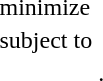<table>
<tr>
<td>minimize</td>
<td></td>
</tr>
<tr>
<td>subject to</td>
<td></td>
</tr>
<tr>
<td></td>
<td>.</td>
</tr>
</table>
